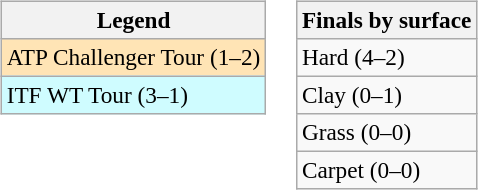<table>
<tr valign=top>
<td><br><table class=wikitable style=font-size:97%>
<tr>
<th>Legend</th>
</tr>
<tr style="background:moccasin;">
<td>ATP Challenger Tour (1–2)</td>
</tr>
<tr style="background:#cffcff;">
<td>ITF WT Tour (3–1)</td>
</tr>
</table>
</td>
<td><br><table class=wikitable style=font-size:97%>
<tr>
<th>Finals by surface</th>
</tr>
<tr>
<td>Hard (4–2)</td>
</tr>
<tr>
<td>Clay (0–1)</td>
</tr>
<tr>
<td>Grass (0–0)</td>
</tr>
<tr>
<td>Carpet (0–0)</td>
</tr>
</table>
</td>
</tr>
</table>
